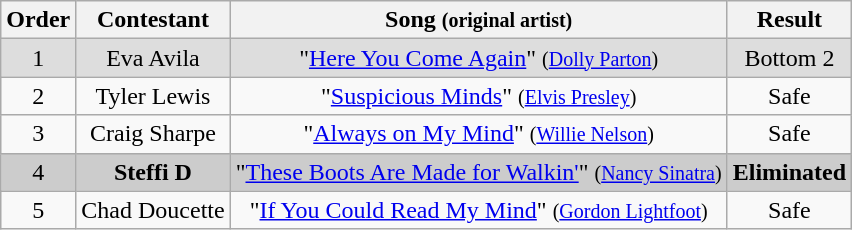<table class="wikitable plainrowheaders" style="text-align:center;">
<tr>
<th>Order</th>
<th>Contestant</th>
<th>Song <small>(original artist)</small></th>
<th>Result</th>
</tr>
<tr style="background:#ddd;">
<td>1</td>
<td>Eva Avila</td>
<td>"<a href='#'>Here You Come Again</a>" <small>(<a href='#'>Dolly Parton</a>)</small></td>
<td>Bottom 2</td>
</tr>
<tr>
<td>2</td>
<td>Tyler Lewis</td>
<td>"<a href='#'>Suspicious Minds</a>" <small>(<a href='#'>Elvis Presley</a>)</small></td>
<td>Safe</td>
</tr>
<tr>
<td>3</td>
<td>Craig Sharpe</td>
<td>"<a href='#'>Always on My Mind</a>" <small>(<a href='#'>Willie Nelson</a>)</small></td>
<td>Safe</td>
</tr>
<tr style="background:#ccc;">
<td>4</td>
<td><strong>Steffi D</strong></td>
<td>"<a href='#'>These Boots Are Made for Walkin'</a>" <small>(<a href='#'>Nancy Sinatra</a>)</small></td>
<td><strong>Eliminated</strong></td>
</tr>
<tr>
<td>5</td>
<td>Chad Doucette</td>
<td>"<a href='#'>If You Could Read My Mind</a>" <small>(<a href='#'>Gordon Lightfoot</a>)</small></td>
<td>Safe</td>
</tr>
</table>
